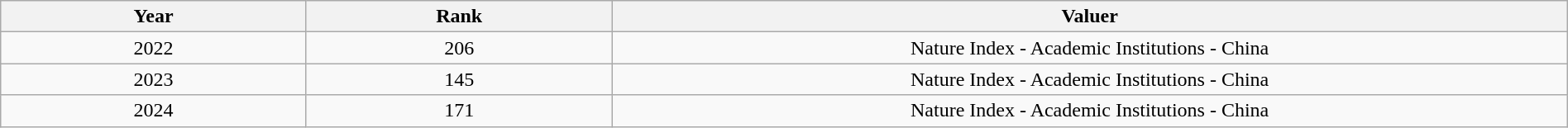<table class="wikitable sortable" width="100%">
<tr>
<th width="8%">Year</th>
<th width="8%">Rank</th>
<th width="25%">Valuer</th>
</tr>
<tr>
<td align="center">2022</td>
<td align="center">206</td>
<td align="center">Nature Index - Academic Institutions - China</td>
</tr>
<tr>
<td align="center">2023</td>
<td align="center">145</td>
<td align="center">Nature Index - Academic Institutions - China</td>
</tr>
<tr>
<td align="center">2024</td>
<td align="center">171</td>
<td align="center">Nature Index - Academic Institutions - China</td>
</tr>
</table>
